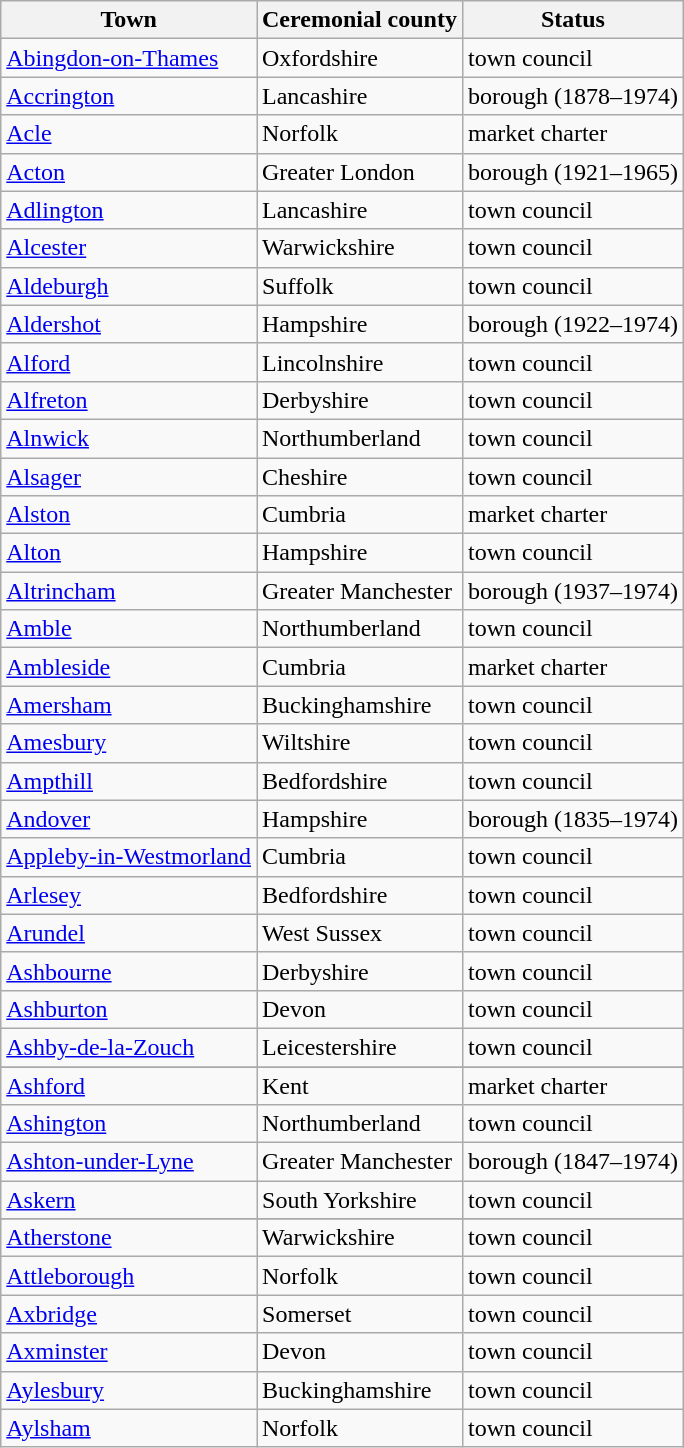<table class="wikitable sortable">
<tr>
<th>Town</th>
<th>Ceremonial county</th>
<th>Status</th>
</tr>
<tr>
<td><a href='#'>Abingdon-on-Thames</a></td>
<td>Oxfordshire</td>
<td>town council</td>
</tr>
<tr>
<td><a href='#'>Accrington</a></td>
<td>Lancashire</td>
<td>borough (1878–1974)</td>
</tr>
<tr>
<td><a href='#'>Acle</a></td>
<td>Norfolk</td>
<td>market charter</td>
</tr>
<tr>
<td><a href='#'>Acton</a></td>
<td>Greater London</td>
<td>borough (1921–1965)</td>
</tr>
<tr>
<td><a href='#'>Adlington</a></td>
<td>Lancashire</td>
<td>town council</td>
</tr>
<tr>
<td><a href='#'>Alcester</a></td>
<td>Warwickshire</td>
<td>town council</td>
</tr>
<tr>
<td><a href='#'>Aldeburgh</a></td>
<td>Suffolk</td>
<td>town council</td>
</tr>
<tr>
<td><a href='#'>Aldershot</a></td>
<td>Hampshire</td>
<td>borough (1922–1974)</td>
</tr>
<tr>
<td><a href='#'>Alford</a></td>
<td>Lincolnshire</td>
<td>town council</td>
</tr>
<tr>
<td><a href='#'>Alfreton</a></td>
<td>Derbyshire</td>
<td>town council</td>
</tr>
<tr>
<td><a href='#'>Alnwick</a></td>
<td>Northumberland</td>
<td>town council</td>
</tr>
<tr>
<td><a href='#'>Alsager</a></td>
<td>Cheshire</td>
<td>town council</td>
</tr>
<tr>
<td><a href='#'>Alston</a></td>
<td>Cumbria</td>
<td>market charter</td>
</tr>
<tr>
<td><a href='#'>Alton</a></td>
<td>Hampshire</td>
<td>town council</td>
</tr>
<tr>
<td><a href='#'>Altrincham</a></td>
<td>Greater Manchester</td>
<td>borough (1937–1974)</td>
</tr>
<tr>
<td><a href='#'>Amble</a></td>
<td>Northumberland</td>
<td>town council</td>
</tr>
<tr>
<td><a href='#'>Ambleside</a></td>
<td>Cumbria</td>
<td>market charter</td>
</tr>
<tr>
<td><a href='#'>Amersham</a></td>
<td>Buckinghamshire</td>
<td>town council</td>
</tr>
<tr>
<td><a href='#'>Amesbury</a></td>
<td>Wiltshire</td>
<td>town council</td>
</tr>
<tr>
<td><a href='#'>Ampthill</a></td>
<td>Bedfordshire</td>
<td>town council</td>
</tr>
<tr>
<td><a href='#'>Andover</a></td>
<td>Hampshire</td>
<td>borough (1835–1974)</td>
</tr>
<tr>
<td><a href='#'>Appleby-in-Westmorland</a></td>
<td>Cumbria</td>
<td>town council</td>
</tr>
<tr>
<td><a href='#'>Arlesey</a></td>
<td>Bedfordshire</td>
<td>town council</td>
</tr>
<tr>
<td><a href='#'>Arundel</a></td>
<td>West Sussex</td>
<td>town council</td>
</tr>
<tr>
<td><a href='#'>Ashbourne</a></td>
<td>Derbyshire</td>
<td>town council</td>
</tr>
<tr>
<td><a href='#'>Ashburton</a></td>
<td>Devon</td>
<td>town council</td>
</tr>
<tr>
<td><a href='#'>Ashby-de-la-Zouch</a></td>
<td>Leicestershire</td>
<td>town council</td>
</tr>
<tr>
</tr>
<tr>
<td><a href='#'>Ashford</a></td>
<td>Kent</td>
<td>market charter</td>
</tr>
<tr>
<td><a href='#'>Ashington</a></td>
<td>Northumberland</td>
<td>town council</td>
</tr>
<tr>
<td><a href='#'>Ashton-under-Lyne</a></td>
<td>Greater Manchester</td>
<td>borough (1847–1974)</td>
</tr>
<tr>
<td><a href='#'>Askern</a></td>
<td>South Yorkshire</td>
<td>town council</td>
</tr>
<tr>
</tr>
<tr>
<td><a href='#'>Atherstone</a></td>
<td>Warwickshire</td>
<td>town council</td>
</tr>
<tr>
<td><a href='#'>Attleborough</a></td>
<td>Norfolk</td>
<td>town council</td>
</tr>
<tr>
<td><a href='#'>Axbridge</a></td>
<td>Somerset</td>
<td>town council</td>
</tr>
<tr>
<td><a href='#'>Axminster</a></td>
<td>Devon</td>
<td>town council</td>
</tr>
<tr>
<td><a href='#'>Aylesbury</a></td>
<td>Buckinghamshire</td>
<td>town council</td>
</tr>
<tr>
<td><a href='#'>Aylsham</a></td>
<td>Norfolk</td>
<td>town council</td>
</tr>
</table>
